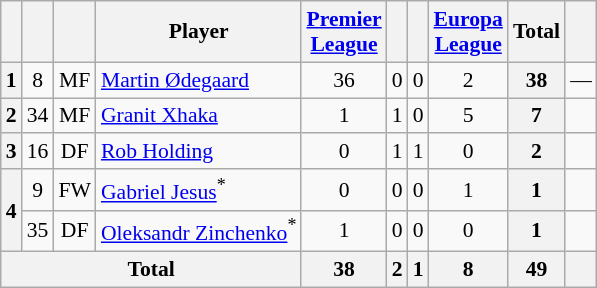<table class="wikitable sortable" style="text-align:center; font-size:90%;">
<tr>
<th></th>
<th></th>
<th></th>
<th>Player</th>
<th><a href='#'>Premier<br>League</a></th>
<th></th>
<th></th>
<th><a href='#'>Europa<br>League</a></th>
<th>Total</th>
<th class="unsortable"></th>
</tr>
<tr>
<th>1</th>
<td>8</td>
<td>MF</td>
<td style="text-align:left;" data-sort-value="Odeg"> <a href='#'>Martin Ødegaard</a></td>
<td>36</td>
<td>0</td>
<td>0</td>
<td>2</td>
<th>38</th>
<td>—</td>
</tr>
<tr>
<th>2</th>
<td>34</td>
<td>MF</td>
<td style="text-align:left;" data-sort-value="Xhak"> <a href='#'>Granit Xhaka</a></td>
<td>1</td>
<td>1</td>
<td>0</td>
<td>5</td>
<th>7</th>
<td><br></td>
</tr>
<tr>
<th>3</th>
<td>16</td>
<td>DF</td>
<td style="text-align:left;" data-sort-value="Hold"> <a href='#'>Rob Holding</a></td>
<td>0</td>
<td>1</td>
<td>1</td>
<td>0</td>
<th>2</th>
<td></td>
</tr>
<tr>
<th rowspan="2">4</th>
<td>9</td>
<td>FW</td>
<td style="text-align:left;" data-sort-value="Jesu"> <a href='#'>Gabriel Jesus</a><sup>*</sup></td>
<td>0</td>
<td>0</td>
<td>0</td>
<td>1</td>
<th>1</th>
<td></td>
</tr>
<tr>
<td>35</td>
<td>DF</td>
<td style="text-align:left;" data-sort-value="Zinc"> <a href='#'>Oleksandr Zinchenko</a><sup>*</sup></td>
<td>1</td>
<td>0</td>
<td>0</td>
<td>0</td>
<th>1</th>
<td></td>
</tr>
<tr>
<th colspan="4">Total</th>
<th>38</th>
<th>2</th>
<th>1</th>
<th>8</th>
<th>49</th>
<th></th>
</tr>
</table>
